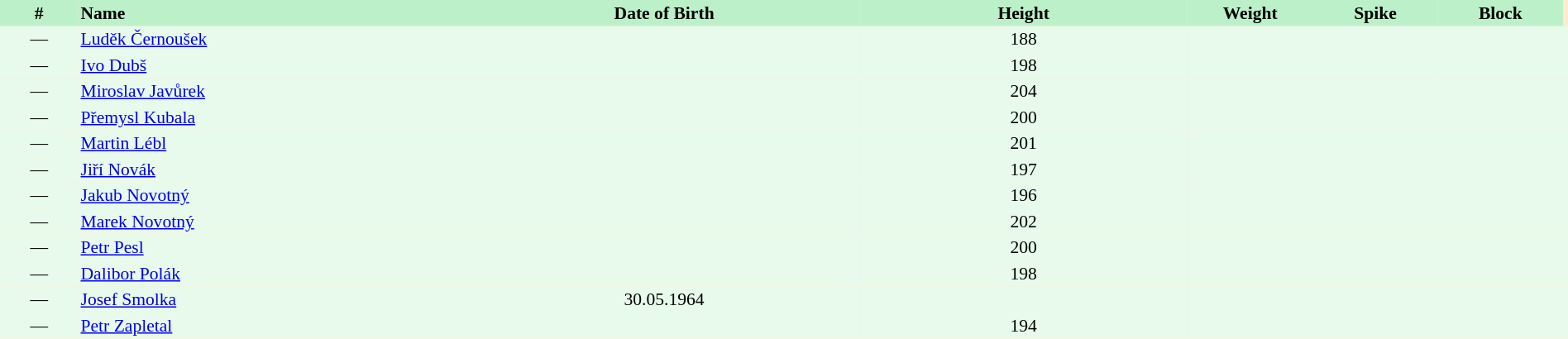<table border=0 cellpadding=2 cellspacing=0  |- bgcolor=#FFECCE style="text-align:center; font-size:90%;" width=100%>
<tr bgcolor=#BBF0C9>
<th width=5%>#</th>
<th width=25% align=left>Name</th>
<th width=25%>Date of Birth</th>
<th width=21%>Height</th>
<th width=8%>Weight</th>
<th width=8%>Spike</th>
<th width=8%>Block</th>
</tr>
<tr bgcolor=#E7FAEC>
<td>—</td>
<td align=left><a href='#'>Luděk Černoušek</a></td>
<td></td>
<td>188</td>
<td></td>
<td></td>
<td></td>
<td></td>
</tr>
<tr bgcolor=#E7FAEC>
<td>—</td>
<td align=left><a href='#'>Ivo Dubš</a></td>
<td></td>
<td>198</td>
<td></td>
<td></td>
<td></td>
<td></td>
</tr>
<tr bgcolor=#E7FAEC>
<td>—</td>
<td align=left><a href='#'>Miroslav Javůrek</a></td>
<td></td>
<td>204</td>
<td></td>
<td></td>
<td></td>
<td></td>
</tr>
<tr bgcolor=#E7FAEC>
<td>—</td>
<td align=left><a href='#'>Přemysl Kubala</a></td>
<td></td>
<td>200</td>
<td></td>
<td></td>
<td></td>
<td></td>
</tr>
<tr bgcolor=#E7FAEC>
<td>—</td>
<td align=left><a href='#'>Martin Lébl</a></td>
<td></td>
<td>201</td>
<td></td>
<td></td>
<td></td>
<td></td>
</tr>
<tr bgcolor=#E7FAEC>
<td>—</td>
<td align=left><a href='#'>Jiří Novák</a></td>
<td></td>
<td>197</td>
<td></td>
<td></td>
<td></td>
<td></td>
</tr>
<tr bgcolor=#E7FAEC>
<td>—</td>
<td align=left><a href='#'>Jakub Novotný</a></td>
<td></td>
<td>196</td>
<td></td>
<td></td>
<td></td>
<td></td>
</tr>
<tr bgcolor=#E7FAEC>
<td>—</td>
<td align=left><a href='#'>Marek Novotný</a></td>
<td></td>
<td>202</td>
<td></td>
<td></td>
<td></td>
<td></td>
</tr>
<tr bgcolor=#E7FAEC>
<td>—</td>
<td align=left><a href='#'>Petr Pesl</a></td>
<td></td>
<td>200</td>
<td></td>
<td></td>
<td></td>
<td></td>
</tr>
<tr bgcolor=#E7FAEC>
<td>—</td>
<td align=left><a href='#'>Dalibor Polák</a></td>
<td></td>
<td>198</td>
<td></td>
<td></td>
<td></td>
<td></td>
</tr>
<tr bgcolor=#E7FAEC>
<td>—</td>
<td align=left><a href='#'>Josef Smolka</a></td>
<td>30.05.1964</td>
<td></td>
<td></td>
<td></td>
<td></td>
<td></td>
</tr>
<tr bgcolor=#E7FAEC>
<td>—</td>
<td align=left><a href='#'>Petr Zapletal</a></td>
<td></td>
<td>194</td>
<td></td>
<td></td>
<td></td>
<td></td>
</tr>
</table>
